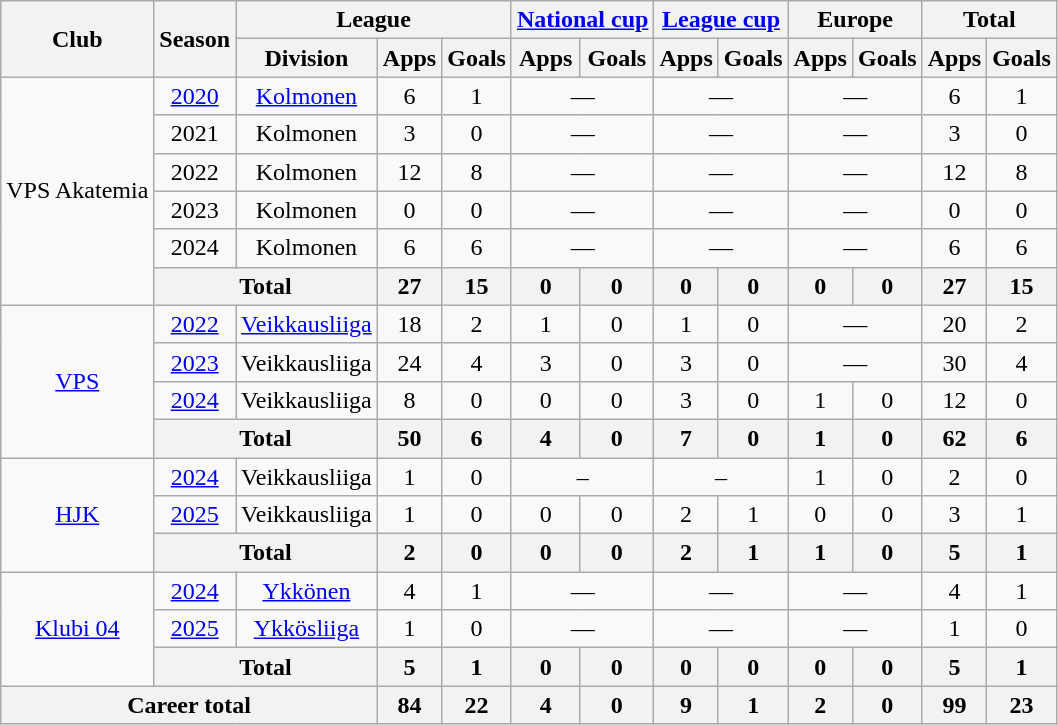<table class="wikitable" style="text-align:center">
<tr>
<th rowspan="2">Club</th>
<th rowspan="2">Season</th>
<th colspan="3">League</th>
<th colspan="2"><a href='#'>National cup</a></th>
<th colspan="2"><a href='#'>League cup</a></th>
<th colspan="2">Europe</th>
<th colspan="2">Total</th>
</tr>
<tr>
<th>Division</th>
<th>Apps</th>
<th>Goals</th>
<th>Apps</th>
<th>Goals</th>
<th>Apps</th>
<th>Goals</th>
<th>Apps</th>
<th>Goals</th>
<th>Apps</th>
<th>Goals</th>
</tr>
<tr>
<td rowspan="6">VPS Akatemia</td>
<td><a href='#'>2020</a></td>
<td><a href='#'>Kolmonen</a></td>
<td>6</td>
<td>1</td>
<td colspan="2">—</td>
<td colspan="2">—</td>
<td colspan="2">—</td>
<td>6</td>
<td>1</td>
</tr>
<tr>
<td>2021</td>
<td>Kolmonen</td>
<td>3</td>
<td>0</td>
<td colspan="2">—</td>
<td colspan="2">—</td>
<td colspan="2">—</td>
<td>3</td>
<td>0</td>
</tr>
<tr>
<td>2022</td>
<td>Kolmonen</td>
<td>12</td>
<td>8</td>
<td colspan="2">—</td>
<td colspan="2">—</td>
<td colspan="2">—</td>
<td>12</td>
<td>8</td>
</tr>
<tr>
<td>2023</td>
<td>Kolmonen</td>
<td>0</td>
<td>0</td>
<td colspan="2">—</td>
<td colspan="2">—</td>
<td colspan="2">—</td>
<td>0</td>
<td>0</td>
</tr>
<tr>
<td>2024</td>
<td>Kolmonen</td>
<td>6</td>
<td>6</td>
<td colspan="2">—</td>
<td colspan="2">—</td>
<td colspan="2">—</td>
<td>6</td>
<td>6</td>
</tr>
<tr>
<th colspan="2">Total</th>
<th>27</th>
<th>15</th>
<th>0</th>
<th>0</th>
<th>0</th>
<th>0</th>
<th>0</th>
<th>0</th>
<th>27</th>
<th>15</th>
</tr>
<tr>
<td rowspan="4"><a href='#'>VPS</a></td>
<td><a href='#'>2022</a></td>
<td><a href='#'>Veikkausliiga</a></td>
<td>18</td>
<td>2</td>
<td>1</td>
<td>0</td>
<td>1</td>
<td>0</td>
<td colspan="2">—</td>
<td>20</td>
<td>2</td>
</tr>
<tr>
<td><a href='#'>2023</a></td>
<td>Veikkausliiga</td>
<td>24</td>
<td>4</td>
<td>3</td>
<td>0</td>
<td>3</td>
<td>0</td>
<td colspan="2">—</td>
<td>30</td>
<td>4</td>
</tr>
<tr>
<td><a href='#'>2024</a></td>
<td>Veikkausliiga</td>
<td>8</td>
<td>0</td>
<td>0</td>
<td>0</td>
<td>3</td>
<td>0</td>
<td>1</td>
<td>0</td>
<td>12</td>
<td>0</td>
</tr>
<tr>
<th colspan="2">Total</th>
<th>50</th>
<th>6</th>
<th>4</th>
<th>0</th>
<th>7</th>
<th>0</th>
<th>1</th>
<th>0</th>
<th>62</th>
<th>6</th>
</tr>
<tr>
<td rowspan=3><a href='#'>HJK</a></td>
<td><a href='#'>2024</a></td>
<td>Veikkausliiga</td>
<td>1</td>
<td>0</td>
<td colspan=2>–</td>
<td colspan=2>–</td>
<td>1</td>
<td>0</td>
<td>2</td>
<td>0</td>
</tr>
<tr>
<td><a href='#'>2025</a></td>
<td>Veikkausliiga</td>
<td>1</td>
<td>0</td>
<td>0</td>
<td>0</td>
<td>2</td>
<td>1</td>
<td>0</td>
<td>0</td>
<td>3</td>
<td>1</td>
</tr>
<tr>
<th colspan=2>Total</th>
<th>2</th>
<th>0</th>
<th>0</th>
<th>0</th>
<th>2</th>
<th>1</th>
<th>1</th>
<th>0</th>
<th>5</th>
<th>1</th>
</tr>
<tr>
<td rowspan=3><a href='#'>Klubi 04</a></td>
<td><a href='#'>2024</a></td>
<td><a href='#'>Ykkönen</a></td>
<td>4</td>
<td>1</td>
<td colspan="2">—</td>
<td colspan="2">—</td>
<td colspan="2">—</td>
<td>4</td>
<td>1</td>
</tr>
<tr>
<td><a href='#'>2025</a></td>
<td><a href='#'>Ykkösliiga</a></td>
<td>1</td>
<td>0</td>
<td colspan="2">—</td>
<td colspan="2">—</td>
<td colspan="2">—</td>
<td>1</td>
<td>0</td>
</tr>
<tr>
<th colspan=2>Total</th>
<th>5</th>
<th>1</th>
<th>0</th>
<th>0</th>
<th>0</th>
<th>0</th>
<th>0</th>
<th>0</th>
<th>5</th>
<th>1</th>
</tr>
<tr>
<th colspan="3">Career total</th>
<th>84</th>
<th>22</th>
<th>4</th>
<th>0</th>
<th>9</th>
<th>1</th>
<th>2</th>
<th>0</th>
<th>99</th>
<th>23</th>
</tr>
</table>
